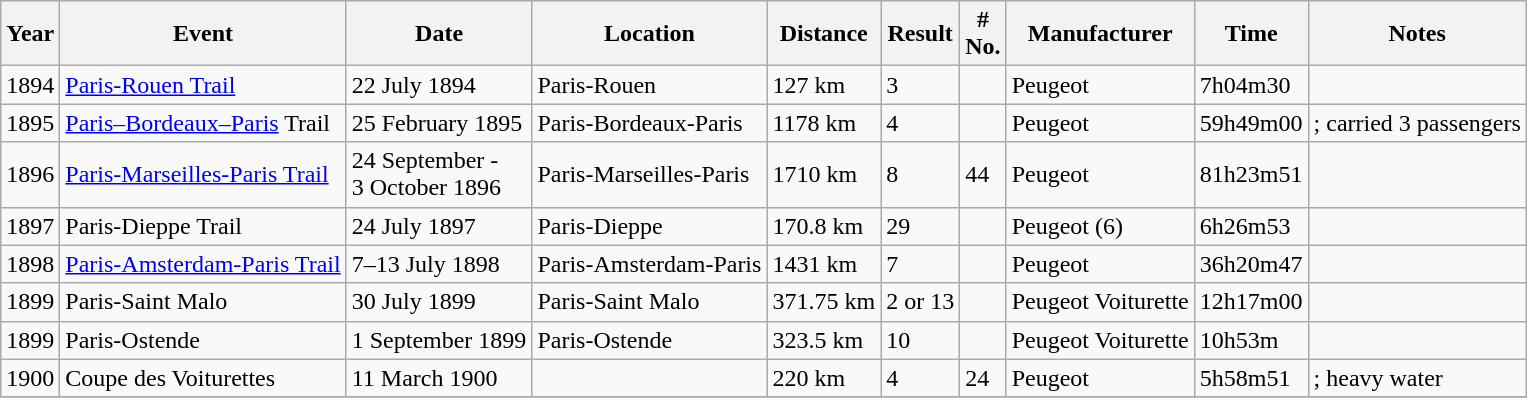<table class="wikitable">
<tr>
<th>Year</th>
<th>Event</th>
<th>Date</th>
<th>Location</th>
<th>Distance</th>
<th>Result</th>
<th>#<br>No.</th>
<th>Manufacturer</th>
<th>Time</th>
<th>Notes</th>
</tr>
<tr>
<td>1894</td>
<td><a href='#'>Paris-Rouen Trail</a></td>
<td>22 July 1894</td>
<td>Paris-Rouen</td>
<td>127 km</td>
<td>3</td>
<td></td>
<td>Peugeot</td>
<td>7h04m30</td>
<td></td>
</tr>
<tr>
<td>1895</td>
<td><a href='#'>Paris–Bordeaux–Paris</a> Trail</td>
<td>25 February 1895</td>
<td>Paris-Bordeaux-Paris</td>
<td>1178 km</td>
<td>4</td>
<td></td>
<td>Peugeot</td>
<td>59h49m00</td>
<td>; carried 3 passengers</td>
</tr>
<tr>
<td>1896</td>
<td><a href='#'>Paris-Marseilles-Paris Trail</a></td>
<td>24 September -<br> 3 October 1896</td>
<td>Paris-Marseilles-Paris</td>
<td>1710 km</td>
<td>8</td>
<td>44</td>
<td>Peugeot</td>
<td>81h23m51</td>
<td></td>
</tr>
<tr>
<td>1897</td>
<td>Paris-Dieppe Trail</td>
<td>24 July 1897</td>
<td>Paris-Dieppe</td>
<td>170.8 km</td>
<td>29</td>
<td></td>
<td>Peugeot (6)</td>
<td>6h26m53</td>
<td></td>
</tr>
<tr>
<td>1898</td>
<td><a href='#'>Paris-Amsterdam-Paris Trail</a></td>
<td>7–13 July 1898</td>
<td>Paris-Amsterdam-Paris</td>
<td>1431 km</td>
<td>7</td>
<td></td>
<td>Peugeot</td>
<td>36h20m47</td>
<td></td>
</tr>
<tr>
<td>1899</td>
<td>Paris-Saint Malo</td>
<td>30 July 1899</td>
<td>Paris-Saint Malo</td>
<td>371.75 km</td>
<td>2 or 13</td>
<td></td>
<td>Peugeot Voiturette</td>
<td>12h17m00</td>
<td></td>
</tr>
<tr>
<td>1899</td>
<td>Paris-Ostende</td>
<td>1 September 1899</td>
<td>Paris-Ostende</td>
<td>323.5 km</td>
<td>10</td>
<td></td>
<td>Peugeot Voiturette</td>
<td>10h53m</td>
<td></td>
</tr>
<tr>
<td>1900</td>
<td>Coupe des Voiturettes</td>
<td>11 March 1900</td>
<td></td>
<td>220 km</td>
<td>4</td>
<td>24</td>
<td>Peugeot</td>
<td>5h58m51</td>
<td>; heavy water</td>
</tr>
<tr>
</tr>
</table>
